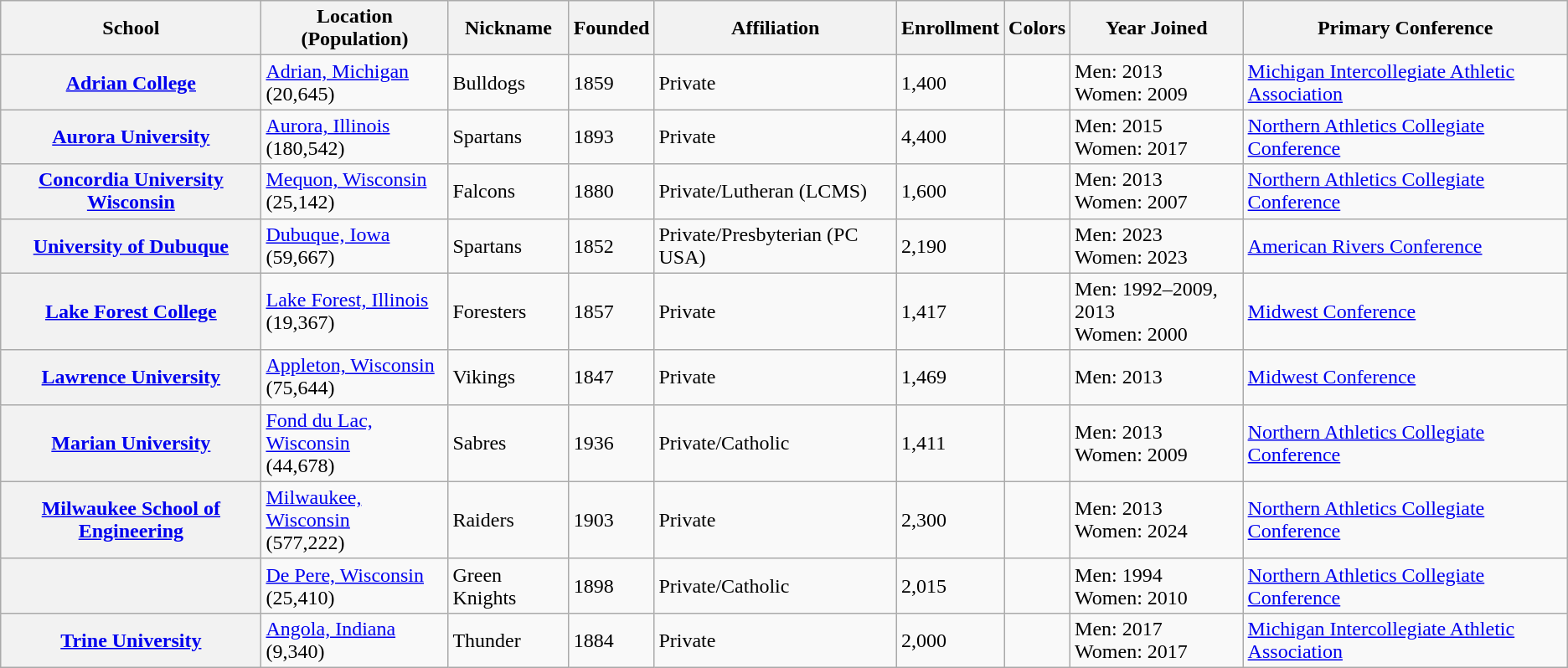<table class="wikitable sortable plainrowheaders">
<tr>
<th scope="col">School</th>
<th scope="col">Location<br>(Population)</th>
<th scope="col">Nickname</th>
<th scope="col">Founded</th>
<th scope="col">Affiliation</th>
<th scope="col">Enrollment</th>
<th scope="col">Colors</th>
<th scope="col">Year Joined</th>
<th scope="col">Primary Conference</th>
</tr>
<tr>
<th scope="row"><a href='#'>Adrian College</a></th>
<td><a href='#'>Adrian, Michigan</a><br>(20,645)</td>
<td>Bulldogs</td>
<td>1859</td>
<td>Private</td>
<td>1,400</td>
<td style="text-align:right;"></td>
<td>Men: 2013<br>Women: 2009</td>
<td><a href='#'>Michigan Intercollegiate Athletic Association</a></td>
</tr>
<tr>
<th scope="row"><a href='#'>Aurora University</a></th>
<td><a href='#'>Aurora, Illinois</a><br>(180,542)</td>
<td>Spartans</td>
<td>1893</td>
<td>Private</td>
<td>4,400</td>
<td style="text-align:right;"></td>
<td>Men: 2015<br>Women: 2017</td>
<td><a href='#'>Northern Athletics Collegiate Conference</a></td>
</tr>
<tr>
<th scope="row"><a href='#'>Concordia University Wisconsin</a></th>
<td><a href='#'>Mequon, Wisconsin</a><br>(25,142)</td>
<td>Falcons</td>
<td>1880</td>
<td>Private/Lutheran (LCMS)</td>
<td>1,600</td>
<td style="text-align:right;"></td>
<td>Men: 2013<br>Women: 2007</td>
<td><a href='#'>Northern Athletics Collegiate Conference</a></td>
</tr>
<tr>
<th scope="row"><a href='#'>University of Dubuque</a></th>
<td><a href='#'>Dubuque, Iowa</a><br>(59,667)</td>
<td>Spartans</td>
<td>1852</td>
<td>Private/Presbyterian (PC USA)</td>
<td>2,190</td>
<td style="text-align:right;"></td>
<td>Men: 2023<br>Women: 2023</td>
<td><a href='#'>American Rivers Conference</a></td>
</tr>
<tr>
<th scope="row"><a href='#'>Lake Forest College</a></th>
<td><a href='#'>Lake Forest, Illinois</a><br>(19,367)</td>
<td>Foresters</td>
<td>1857</td>
<td>Private</td>
<td>1,417</td>
<td style="text-align:right;"></td>
<td>Men: 1992–2009, 2013<br>Women: 2000</td>
<td><a href='#'>Midwest Conference</a></td>
</tr>
<tr>
<th scope="row"><a href='#'>Lawrence University</a></th>
<td><a href='#'>Appleton, Wisconsin</a><br>(75,644)</td>
<td>Vikings</td>
<td>1847</td>
<td>Private</td>
<td>1,469</td>
<td style="text-align:right;"></td>
<td>Men: 2013</td>
<td><a href='#'>Midwest Conference</a></td>
</tr>
<tr>
<th scope="row"><a href='#'>Marian University</a></th>
<td><a href='#'>Fond du Lac, Wisconsin</a><br>(44,678)</td>
<td>Sabres</td>
<td>1936</td>
<td>Private/Catholic</td>
<td>1,411</td>
<td style="text-align:right;"></td>
<td>Men: 2013<br>Women: 2009</td>
<td><a href='#'>Northern Athletics Collegiate Conference</a></td>
</tr>
<tr>
<th scope="row"><a href='#'>Milwaukee School of Engineering</a></th>
<td><a href='#'>Milwaukee, Wisconsin</a><br>(577,222)</td>
<td>Raiders</td>
<td>1903</td>
<td>Private</td>
<td>2,300</td>
<td style="text-align:right;"></td>
<td>Men: 2013<br>Women: 2024</td>
<td><a href='#'>Northern Athletics Collegiate Conference</a></td>
</tr>
<tr>
<th scope="row"></th>
<td><a href='#'>De Pere, Wisconsin</a><br>(25,410)</td>
<td>Green Knights</td>
<td>1898</td>
<td>Private/Catholic</td>
<td>2,015</td>
<td style="text-align:right;"></td>
<td>Men: 1994<br>Women: 2010</td>
<td><a href='#'>Northern Athletics Collegiate Conference</a></td>
</tr>
<tr>
<th scope="row"><a href='#'>Trine University</a></th>
<td><a href='#'>Angola, Indiana</a><br>(9,340)</td>
<td>Thunder</td>
<td>1884</td>
<td>Private</td>
<td>2,000</td>
<td style="text-align:right;"></td>
<td>Men: 2017<br>Women: 2017</td>
<td><a href='#'>Michigan Intercollegiate Athletic Association</a></td>
</tr>
</table>
